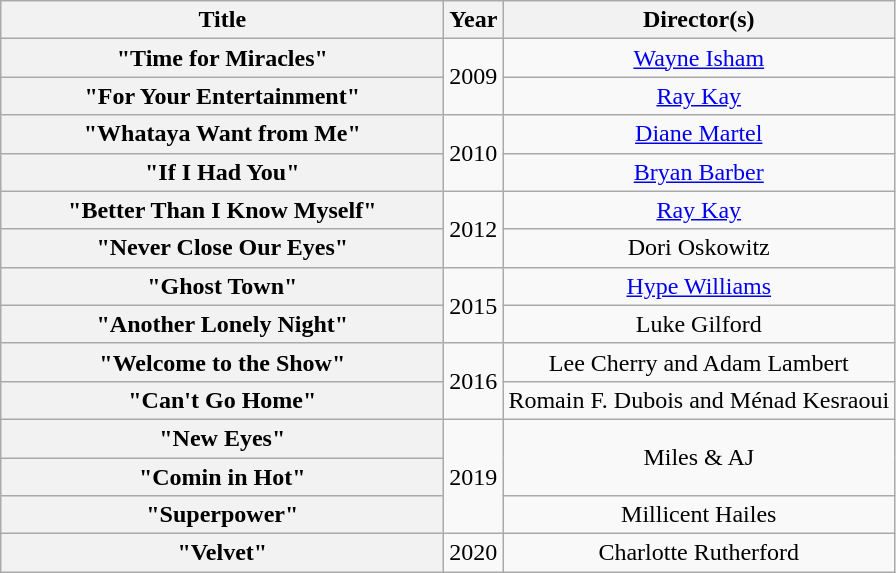<table class="wikitable plainrowheaders" style="text-align:center;">
<tr>
<th scope="col" style="width:18em;">Title</th>
<th scope="col">Year</th>
<th scope="col">Director(s)</th>
</tr>
<tr>
<th scope="row">"Time for Miracles"</th>
<td rowspan="2">2009</td>
<td><a href='#'>Wayne Isham</a></td>
</tr>
<tr>
<th scope="row">"For Your Entertainment"</th>
<td><a href='#'>Ray Kay</a></td>
</tr>
<tr>
<th scope="row">"Whataya Want from Me"</th>
<td rowspan="2">2010</td>
<td><a href='#'>Diane Martel</a></td>
</tr>
<tr>
<th scope="row">"If I Had You"</th>
<td><a href='#'>Bryan Barber</a></td>
</tr>
<tr>
<th scope="row">"Better Than I Know Myself"</th>
<td rowspan="2">2012</td>
<td><a href='#'>Ray Kay</a></td>
</tr>
<tr>
<th scope="row">"Never Close Our Eyes"</th>
<td>Dori Oskowitz</td>
</tr>
<tr>
<th scope="row">"Ghost Town"</th>
<td rowspan="2">2015</td>
<td><a href='#'>Hype Williams</a></td>
</tr>
<tr>
<th scope="row">"Another Lonely Night"</th>
<td>Luke Gilford</td>
</tr>
<tr>
<th scope="row">"Welcome to the Show"</th>
<td rowspan="2">2016</td>
<td>Lee Cherry and Adam Lambert</td>
</tr>
<tr>
<th scope="row">"Can't Go Home"</th>
<td>Romain F. Dubois and Ménad Kesraoui</td>
</tr>
<tr>
<th scope="row">"New Eyes"</th>
<td rowspan="3">2019</td>
<td rowspan="2">Miles & AJ</td>
</tr>
<tr>
<th scope="row">"Comin in Hot"</th>
</tr>
<tr>
<th scope="row">"Superpower"</th>
<td>Millicent Hailes</td>
</tr>
<tr>
<th scope="row">"Velvet"</th>
<td rowspan="3">2020</td>
<td>Charlotte Rutherford</td>
</tr>
</table>
